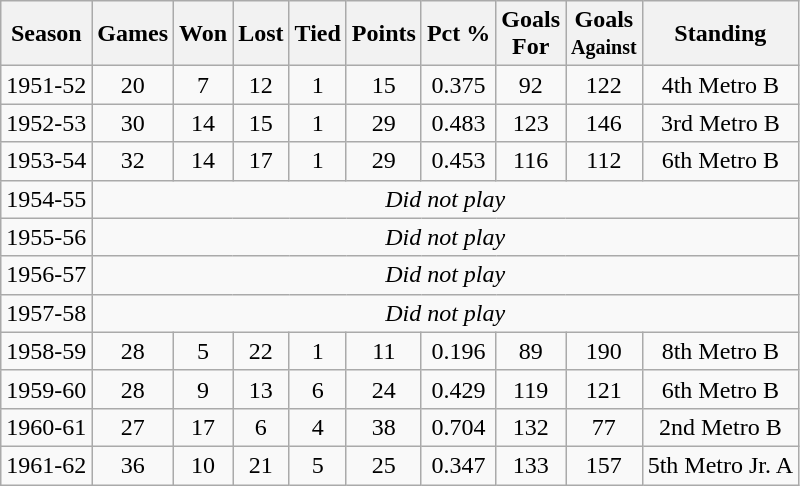<table class="wikitable">
<tr>
<th>Season</th>
<th>Games</th>
<th>Won</th>
<th>Lost</th>
<th>Tied</th>
<th>Points</th>
<th>Pct %</th>
<th>Goals<br>For</th>
<th>Goals<br><small>Against</small></th>
<th>Standing</th>
</tr>
<tr align="center">
<td>1951-52</td>
<td>20</td>
<td>7</td>
<td>12</td>
<td>1</td>
<td>15</td>
<td>0.375</td>
<td>92</td>
<td>122</td>
<td>4th Metro B</td>
</tr>
<tr align="center">
<td>1952-53</td>
<td>30</td>
<td>14</td>
<td>15</td>
<td>1</td>
<td>29</td>
<td>0.483</td>
<td>123</td>
<td>146</td>
<td>3rd Metro B</td>
</tr>
<tr align="center">
<td>1953-54</td>
<td>32</td>
<td>14</td>
<td>17</td>
<td>1</td>
<td>29</td>
<td>0.453</td>
<td>116</td>
<td>112</td>
<td>6th Metro B</td>
</tr>
<tr align="center">
<td>1954-55</td>
<td colspan="9"><em>Did not play</em></td>
</tr>
<tr align="center">
<td>1955-56</td>
<td colspan="9"><em>Did not play</em></td>
</tr>
<tr align="center">
<td>1956-57</td>
<td colspan="9"><em>Did not play</em></td>
</tr>
<tr align="center">
<td>1957-58</td>
<td colspan="9"><em>Did not play</em></td>
</tr>
<tr align="center">
<td>1958-59</td>
<td>28</td>
<td>5</td>
<td>22</td>
<td>1</td>
<td>11</td>
<td>0.196</td>
<td>89</td>
<td>190</td>
<td>8th Metro B</td>
</tr>
<tr align="center">
<td>1959-60</td>
<td>28</td>
<td>9</td>
<td>13</td>
<td>6</td>
<td>24</td>
<td>0.429</td>
<td>119</td>
<td>121</td>
<td>6th Metro B</td>
</tr>
<tr align="center">
<td>1960-61</td>
<td>27</td>
<td>17</td>
<td>6</td>
<td>4</td>
<td>38</td>
<td>0.704</td>
<td>132</td>
<td>77</td>
<td>2nd Metro B</td>
</tr>
<tr align="center">
<td>1961-62</td>
<td>36</td>
<td>10</td>
<td>21</td>
<td>5</td>
<td>25</td>
<td>0.347</td>
<td>133</td>
<td>157</td>
<td>5th Metro Jr. A</td>
</tr>
</table>
